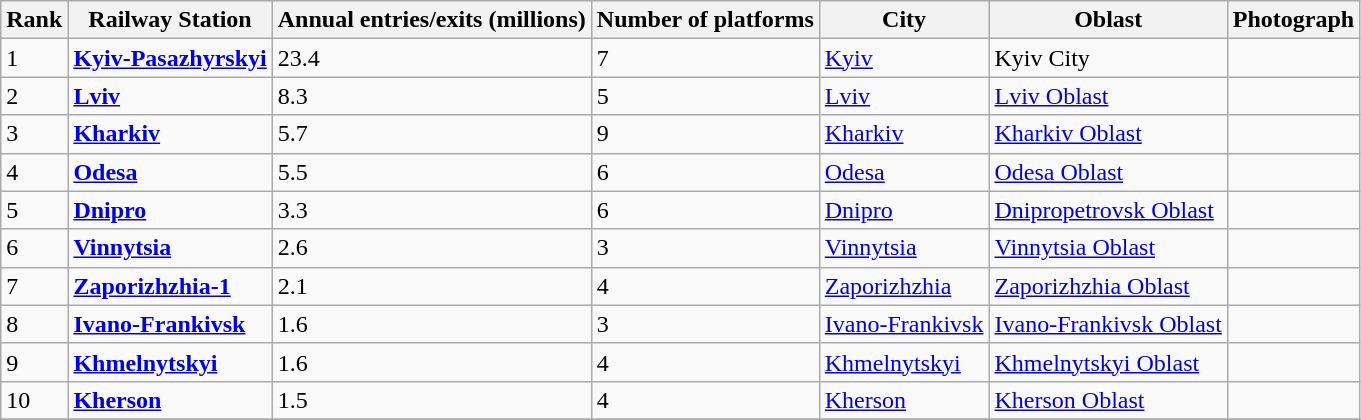<table class="wikitable sortable">
<tr>
<th>Rank</th>
<th>Railway Station</th>
<th>Annual entries/exits (millions)</th>
<th>Number of platforms</th>
<th>City</th>
<th>Oblast</th>
<th class="unsortable">Photograph</th>
</tr>
<tr>
<td>1</td>
<td><strong><a href='#'>Kyiv-Pasazhyrskyi</a></strong></td>
<td>23.4</td>
<td>7</td>
<td><a href='#'>Kyiv</a></td>
<td>Kyiv City</td>
<td></td>
</tr>
<tr>
<td>2</td>
<td><strong><a href='#'>Lviv</a></strong></td>
<td>8.3</td>
<td>5</td>
<td><a href='#'>Lviv</a></td>
<td><a href='#'>Lviv Oblast</a></td>
<td></td>
</tr>
<tr>
<td>3</td>
<td><strong><a href='#'>Kharkiv</a></strong></td>
<td>5.7</td>
<td>9</td>
<td><a href='#'>Kharkiv</a></td>
<td><a href='#'>Kharkiv Oblast</a></td>
<td></td>
</tr>
<tr>
<td>4</td>
<td><strong><a href='#'>Odesa</a></strong></td>
<td>5.5</td>
<td>6</td>
<td><a href='#'>Odesa</a></td>
<td><a href='#'>Odesa Oblast</a></td>
<td></td>
</tr>
<tr>
<td>5</td>
<td><strong><a href='#'>Dnipro</a></strong></td>
<td>3.3</td>
<td>6</td>
<td><a href='#'>Dnipro</a></td>
<td><a href='#'>Dnipropetrovsk Oblast</a></td>
<td></td>
</tr>
<tr>
<td>6</td>
<td><strong><a href='#'>Vinnytsia</a></strong></td>
<td>2.6</td>
<td>3</td>
<td><a href='#'>Vinnytsia</a></td>
<td><a href='#'>Vinnytsia Oblast</a></td>
<td></td>
</tr>
<tr>
<td>7</td>
<td><strong><a href='#'>Zaporizhzhia-1</a></strong></td>
<td>2.1</td>
<td>4</td>
<td><a href='#'>Zaporizhzhia</a></td>
<td><a href='#'>Zaporizhzhia Oblast</a></td>
<td></td>
</tr>
<tr>
<td>8</td>
<td><strong><a href='#'>Ivano-Frankivsk</a></strong></td>
<td>1.6</td>
<td>3</td>
<td><a href='#'>Ivano-Frankivsk</a></td>
<td><a href='#'>Ivano-Frankivsk Oblast</a></td>
<td></td>
</tr>
<tr>
<td>9</td>
<td><strong><a href='#'>Khmelnytskyi</a></strong></td>
<td>1.6</td>
<td>4</td>
<td><a href='#'>Khmelnytskyi</a></td>
<td><a href='#'>Khmelnytskyi Oblast</a></td>
<td></td>
</tr>
<tr>
<td>10</td>
<td><strong><a href='#'>Kherson</a></strong></td>
<td>1.5</td>
<td>4</td>
<td><a href='#'>Kherson</a></td>
<td><a href='#'>Kherson Oblast</a></td>
<td></td>
</tr>
<tr>
</tr>
</table>
